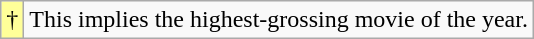<table class="wikitable">
<tr>
<td style="background-color:#FFFF99">†</td>
<td>This implies the highest-grossing movie of the year.</td>
</tr>
</table>
